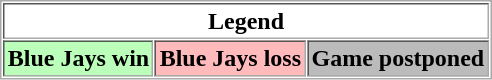<table align="center" border="1" cellpadding="2" cellspacing="1" style="border:1px solid #aaa">
<tr>
<th colspan="3">Legend</th>
</tr>
<tr>
<th style="background:#bfb;">Blue Jays win</th>
<th style="background:#fbb;">Blue Jays loss</th>
<th style="background:#bbb;">Game postponed</th>
</tr>
</table>
